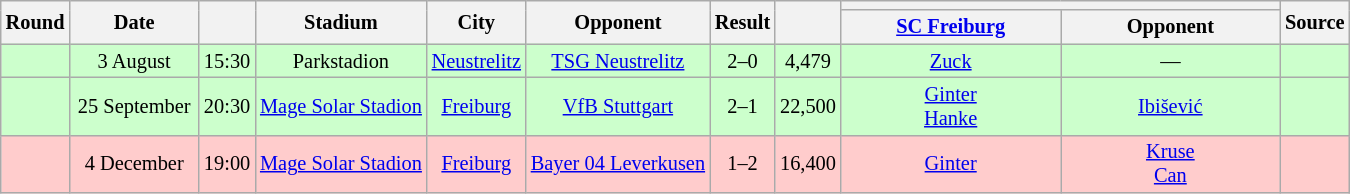<table class="wikitable" Style="text-align: center;font-size:85%">
<tr>
<th rowspan="2">Round</th>
<th rowspan="2" style="width:80px">Date</th>
<th rowspan="2"></th>
<th rowspan="2">Stadium</th>
<th rowspan="2">City</th>
<th rowspan="2">Opponent</th>
<th rowspan="2">Result</th>
<th rowspan="2"></th>
<th colspan="2"></th>
<th rowspan="2">Source</th>
</tr>
<tr>
<th style="width:140px"><a href='#'>SC Freiburg</a></th>
<th style="width:140px">Opponent</th>
</tr>
<tr style="background:#cfc">
<td></td>
<td>3 August</td>
<td>15:30</td>
<td>Parkstadion</td>
<td><a href='#'>Neustrelitz</a></td>
<td><a href='#'>TSG Neustrelitz</a></td>
<td>2–0</td>
<td>4,479</td>
<td><a href='#'>Zuck</a> </td>
<td>—</td>
<td></td>
</tr>
<tr style="background:#cfc">
<td></td>
<td>25 September</td>
<td>20:30</td>
<td><a href='#'>Mage Solar Stadion</a></td>
<td><a href='#'>Freiburg</a></td>
<td><a href='#'>VfB Stuttgart</a></td>
<td>2–1</td>
<td>22,500</td>
<td><a href='#'>Ginter</a>  <br> <a href='#'>Hanke</a> </td>
<td><a href='#'>Ibišević</a> </td>
<td></td>
</tr>
<tr style="background:#fcc">
<td></td>
<td>4 December</td>
<td>19:00</td>
<td><a href='#'>Mage Solar Stadion</a></td>
<td><a href='#'>Freiburg</a></td>
<td><a href='#'>Bayer 04 Leverkusen</a></td>
<td>1–2</td>
<td>16,400</td>
<td><a href='#'>Ginter</a> </td>
<td><a href='#'>Kruse</a>  <br> <a href='#'>Can</a> </td>
<td></td>
</tr>
</table>
